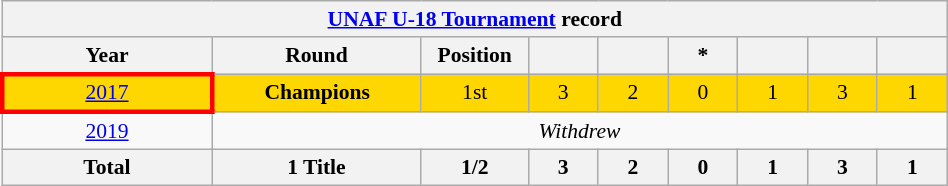<table class="wikitable" style="font-size:90%; text-align:center;" width="50%">
<tr>
<th colspan="9"><a href='#'>UNAF U-18 Tournament</a> record</th>
</tr>
<tr>
<th width="15%">Year</th>
<th width="15%">Round</th>
<th width="5%">Position</th>
<th width="5%"></th>
<th width="5%"></th>
<th width="5%">*</th>
<th width="5%"></th>
<th width="5%"></th>
<th width="5%"></th>
</tr>
<tr bgcolor="gold">
<td style="border: 3px solid red"> <a href='#'>2017</a></td>
<td><strong>Champions</strong></td>
<td>1st</td>
<td>3</td>
<td>2</td>
<td>0</td>
<td>1</td>
<td>3</td>
<td>1</td>
</tr>
<tr bgcolor="">
<td> <a href='#'>2019</a></td>
<td colspan="8"><em>Withdrew</em></td>
</tr>
<tr>
<th>Total</th>
<th>1 Title</th>
<th>1/2</th>
<th>3</th>
<th>2</th>
<th>0</th>
<th>1</th>
<th>3</th>
<th>1</th>
</tr>
</table>
